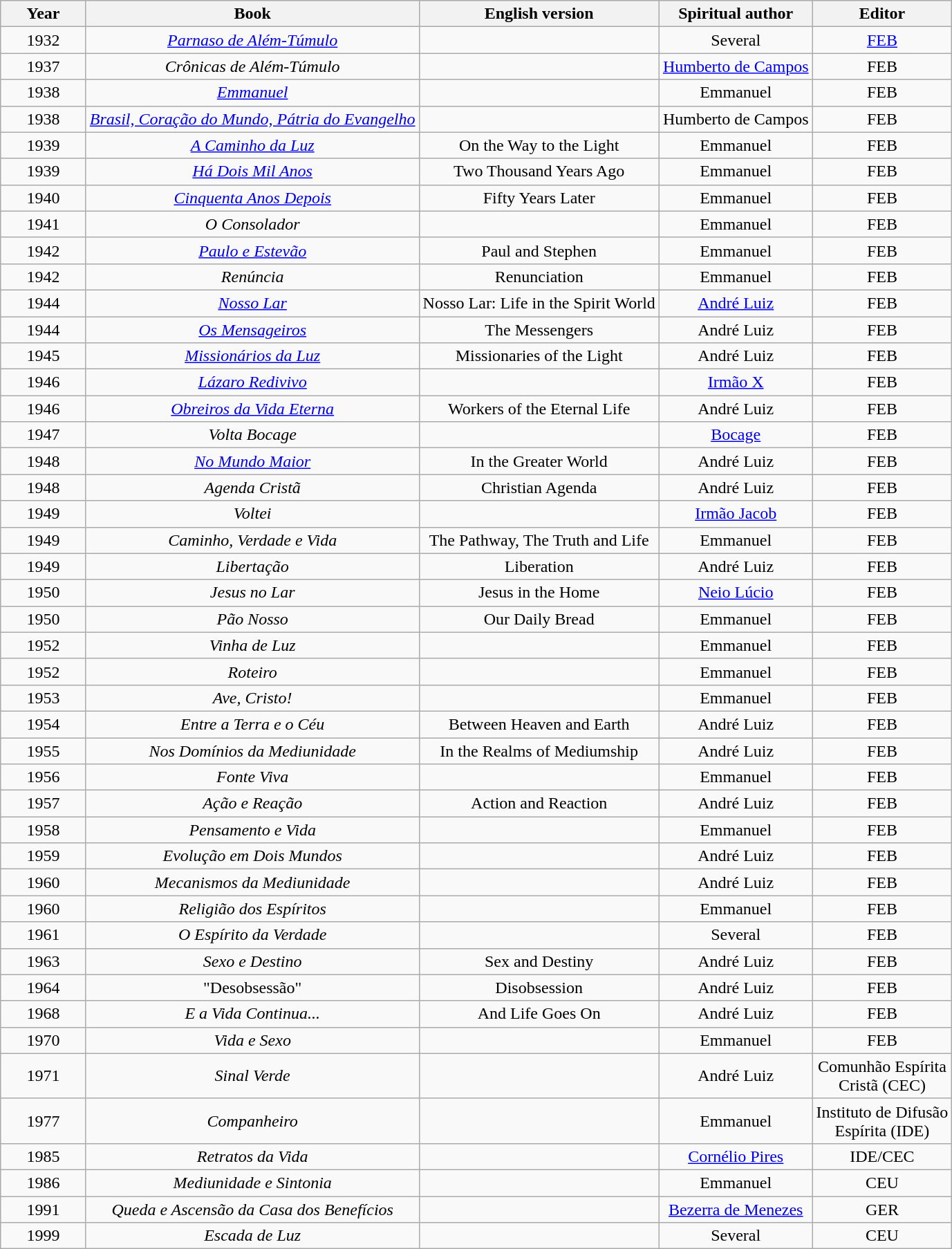<table class="wikitable" style="text-align: center;">
<tr>
<th width=75px>Year</th>
<th width=auto>Book</th>
<th width=auto>English version</th>
<th width=auto>Spiritual author</th>
<th width=auto>Editor</th>
</tr>
<tr>
<td>1932</td>
<td><em><a href='#'>Parnaso de Além-Túmulo</a></em></td>
<td></td>
<td>Several</td>
<td><a href='#'>FEB</a></td>
</tr>
<tr>
<td>1937</td>
<td><em>Crônicas de Além-Túmulo</em></td>
<td></td>
<td><a href='#'>Humberto de Campos</a></td>
<td>FEB</td>
</tr>
<tr>
<td>1938</td>
<td><em><a href='#'>Emmanuel</a></em></td>
<td></td>
<td>Emmanuel</td>
<td>FEB</td>
</tr>
<tr>
<td>1938</td>
<td><em><a href='#'>Brasil, Coração do Mundo, Pátria do Evangelho</a></em></td>
<td></td>
<td>Humberto de Campos</td>
<td>FEB</td>
</tr>
<tr>
<td>1939</td>
<td><em><a href='#'>A Caminho da Luz</a></em></td>
<td>On the Way to the Light</td>
<td>Emmanuel</td>
<td>FEB</td>
</tr>
<tr>
<td>1939</td>
<td><em><a href='#'>Há Dois Mil Anos</a></em></td>
<td>Two Thousand Years Ago</td>
<td>Emmanuel</td>
<td>FEB</td>
</tr>
<tr>
<td>1940</td>
<td><em><a href='#'>Cinquenta Anos Depois</a></em></td>
<td>Fifty Years Later</td>
<td>Emmanuel</td>
<td>FEB</td>
</tr>
<tr>
<td>1941</td>
<td><em>O Consolador</em></td>
<td></td>
<td>Emmanuel</td>
<td>FEB</td>
</tr>
<tr>
<td>1942</td>
<td><em><a href='#'>Paulo e Estevão</a></em></td>
<td>Paul and Stephen</td>
<td>Emmanuel</td>
<td>FEB</td>
</tr>
<tr>
<td>1942</td>
<td><em>Renúncia</em></td>
<td>Renunciation</td>
<td>Emmanuel</td>
<td>FEB</td>
</tr>
<tr>
<td>1944</td>
<td><em><a href='#'>Nosso Lar</a></em></td>
<td>Nosso Lar: Life in the Spirit World</td>
<td><a href='#'>André Luiz</a></td>
<td>FEB</td>
</tr>
<tr>
<td>1944</td>
<td><em><a href='#'>Os Mensageiros</a></em></td>
<td>The Messengers</td>
<td>André Luiz</td>
<td>FEB</td>
</tr>
<tr>
<td>1945</td>
<td><em><a href='#'>Missionários da Luz</a></em></td>
<td>Missionaries of the Light</td>
<td>André Luiz</td>
<td>FEB</td>
</tr>
<tr>
<td>1946</td>
<td><em><a href='#'>Lázaro Redivivo</a></em></td>
<td></td>
<td><a href='#'>Irmão X</a></td>
<td>FEB</td>
</tr>
<tr>
<td>1946</td>
<td><em><a href='#'>Obreiros da Vida Eterna</a></em></td>
<td>Workers of the Eternal Life</td>
<td>André Luiz</td>
<td>FEB</td>
</tr>
<tr>
<td>1947</td>
<td><em>Volta Bocage</em></td>
<td></td>
<td><a href='#'>Bocage</a></td>
<td>FEB</td>
</tr>
<tr>
<td>1948</td>
<td><em><a href='#'>No Mundo Maior</a></em></td>
<td>In the Greater World</td>
<td>André Luiz</td>
<td>FEB</td>
</tr>
<tr>
<td>1948</td>
<td><em>Agenda Cristã</em></td>
<td>Christian Agenda</td>
<td>André Luiz</td>
<td>FEB</td>
</tr>
<tr>
<td>1949</td>
<td><em>Voltei</em></td>
<td></td>
<td><a href='#'>Irmão Jacob</a></td>
<td>FEB</td>
</tr>
<tr>
<td>1949</td>
<td><em>Caminho, Verdade e Vida</em></td>
<td>The Pathway, The Truth and Life</td>
<td>Emmanuel</td>
<td>FEB</td>
</tr>
<tr>
<td>1949</td>
<td><em>Libertação</em></td>
<td>Liberation</td>
<td>André Luiz</td>
<td>FEB</td>
</tr>
<tr>
<td>1950</td>
<td><em>Jesus no Lar</em></td>
<td>Jesus in the Home</td>
<td><a href='#'>Neio Lúcio</a></td>
<td>FEB</td>
</tr>
<tr>
<td>1950</td>
<td><em>Pão Nosso</em></td>
<td>Our Daily Bread</td>
<td>Emmanuel</td>
<td>FEB</td>
</tr>
<tr>
<td>1952</td>
<td><em>Vinha de Luz</em></td>
<td></td>
<td>Emmanuel</td>
<td>FEB</td>
</tr>
<tr>
<td>1952</td>
<td><em>Roteiro</em></td>
<td></td>
<td>Emmanuel</td>
<td>FEB</td>
</tr>
<tr>
<td>1953</td>
<td><em>Ave, Cristo!</em></td>
<td></td>
<td>Emmanuel</td>
<td>FEB</td>
</tr>
<tr>
<td>1954</td>
<td><em>Entre a Terra e o Céu</em></td>
<td>Between Heaven and Earth</td>
<td>André Luiz</td>
<td>FEB</td>
</tr>
<tr>
<td>1955</td>
<td><em>Nos Domínios da Mediunidade</em></td>
<td>In the Realms of Mediumship</td>
<td>André Luiz</td>
<td>FEB</td>
</tr>
<tr>
<td>1956</td>
<td><em>Fonte Viva</em></td>
<td></td>
<td>Emmanuel</td>
<td>FEB</td>
</tr>
<tr>
<td>1957</td>
<td><em>Ação e Reação</em></td>
<td>Action and Reaction</td>
<td>André Luiz</td>
<td>FEB</td>
</tr>
<tr>
<td>1958</td>
<td><em>Pensamento e Vida</em></td>
<td></td>
<td>Emmanuel</td>
<td>FEB</td>
</tr>
<tr>
<td>1959</td>
<td><em>Evolução em Dois Mundos</em></td>
<td></td>
<td>André Luiz</td>
<td>FEB</td>
</tr>
<tr>
<td>1960</td>
<td><em>Mecanismos da Mediunidade</em></td>
<td></td>
<td>André Luiz</td>
<td>FEB</td>
</tr>
<tr>
<td>1960</td>
<td><em>Religião dos Espíritos</em></td>
<td></td>
<td>Emmanuel</td>
<td>FEB</td>
</tr>
<tr>
<td>1961</td>
<td><em>O Espírito da Verdade</em></td>
<td></td>
<td>Several</td>
<td>FEB</td>
</tr>
<tr>
<td>1963</td>
<td><em>Sexo e Destino</em></td>
<td>Sex and Destiny</td>
<td>André Luiz</td>
<td>FEB</td>
</tr>
<tr>
<td>1964</td>
<td>"Desobsessão"</td>
<td>Disobsession</td>
<td>André Luiz</td>
<td>FEB</td>
</tr>
<tr>
<td>1968</td>
<td><em>E a Vida Continua...</em></td>
<td>And Life Goes On</td>
<td>André Luiz</td>
<td>FEB</td>
</tr>
<tr>
<td>1970</td>
<td><em>Vida e Sexo</em></td>
<td></td>
<td>Emmanuel</td>
<td>FEB</td>
</tr>
<tr>
<td>1971</td>
<td><em>Sinal Verde</em></td>
<td></td>
<td>André Luiz</td>
<td>Comunhão Espírita<br>Cristã (CEC)</td>
</tr>
<tr>
<td>1977</td>
<td><em>Companheiro</em></td>
<td></td>
<td>Emmanuel</td>
<td>Instituto de Difusão<br>Espírita (IDE)</td>
</tr>
<tr>
<td>1985</td>
<td><em>Retratos da Vida</em></td>
<td></td>
<td><a href='#'>Cornélio Pires</a></td>
<td>IDE/CEC</td>
</tr>
<tr>
<td>1986</td>
<td><em>Mediunidade e Sintonia</em></td>
<td></td>
<td>Emmanuel</td>
<td>CEU</td>
</tr>
<tr>
<td>1991</td>
<td><em>Queda e Ascensão da Casa dos Benefícios</em></td>
<td></td>
<td><a href='#'>Bezerra de Menezes</a></td>
<td>GER</td>
</tr>
<tr>
<td>1999</td>
<td><em>Escada de Luz</em></td>
<td></td>
<td>Several</td>
<td>CEU</td>
</tr>
</table>
